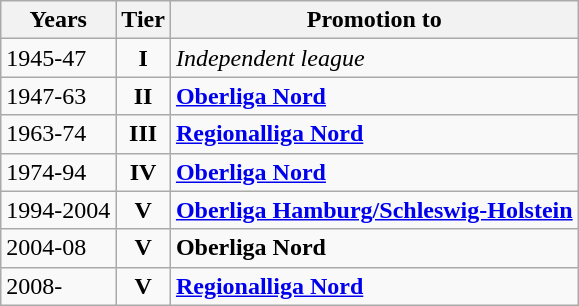<table class="wikitable">
<tr>
<th>Years</th>
<th>Tier</th>
<th>Promotion to</th>
</tr>
<tr>
<td>1945-47</td>
<td align="center"><strong>I</strong></td>
<td><em>Independent league</em></td>
</tr>
<tr>
<td>1947-63</td>
<td align="center"><strong>II</strong></td>
<td><strong><a href='#'>Oberliga Nord</a></strong></td>
</tr>
<tr>
<td>1963-74</td>
<td align="center"><strong>III</strong></td>
<td><strong><a href='#'>Regionalliga Nord</a></strong></td>
</tr>
<tr>
<td>1974-94</td>
<td align="center"><strong>IV</strong></td>
<td><strong><a href='#'>Oberliga Nord</a></strong></td>
</tr>
<tr>
<td>1994-2004</td>
<td align="center"><strong>V</strong></td>
<td><strong><a href='#'>Oberliga Hamburg/Schleswig-Holstein</a></strong></td>
</tr>
<tr>
<td>2004-08</td>
<td align="center"><strong>V</strong></td>
<td><strong>Oberliga Nord</strong></td>
</tr>
<tr>
<td>2008-</td>
<td align="center"><strong>V</strong></td>
<td><strong><a href='#'>Regionalliga Nord</a></strong></td>
</tr>
</table>
